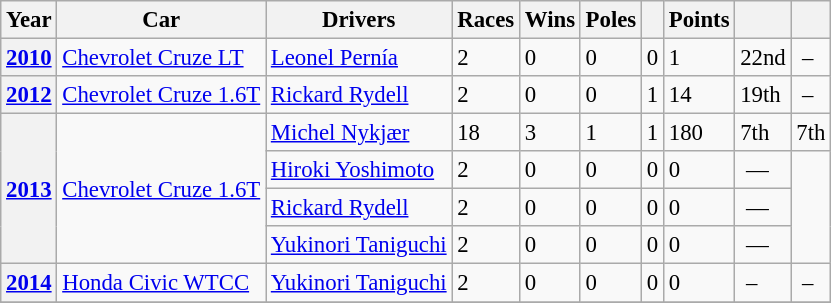<table class="wikitable" style="font-size:95%">
<tr>
<th>Year</th>
<th>Car</th>
<th>Drivers</th>
<th>Races</th>
<th>Wins</th>
<th>Poles</th>
<th></th>
<th>Points</th>
<th></th>
<th></th>
</tr>
<tr>
<th><a href='#'>2010</a></th>
<td><a href='#'>Chevrolet Cruze LT</a></td>
<td> <a href='#'>Leonel Pernía</a></td>
<td>2</td>
<td>0</td>
<td>0</td>
<td>0</td>
<td>1</td>
<td>22nd</td>
<td> –</td>
</tr>
<tr>
<th><a href='#'>2012</a></th>
<td><a href='#'>Chevrolet Cruze 1.6T</a></td>
<td> <a href='#'>Rickard Rydell</a></td>
<td>2</td>
<td>0</td>
<td>0</td>
<td>1</td>
<td>14</td>
<td>19th</td>
<td> –</td>
</tr>
<tr>
<th rowspan=4><a href='#'>2013</a></th>
<td rowspan=4><a href='#'>Chevrolet Cruze 1.6T</a></td>
<td> <a href='#'>Michel Nykjær</a></td>
<td>18</td>
<td>3</td>
<td>1</td>
<td>1</td>
<td>180</td>
<td>7th</td>
<td colspan=4>7th</td>
</tr>
<tr>
<td> <a href='#'>Hiroki Yoshimoto</a></td>
<td>2</td>
<td>0</td>
<td>0</td>
<td>0</td>
<td>0</td>
<td> —</td>
</tr>
<tr>
<td> <a href='#'>Rickard Rydell</a></td>
<td>2</td>
<td>0</td>
<td>0</td>
<td>0</td>
<td>0</td>
<td> —</td>
</tr>
<tr>
<td> <a href='#'>Yukinori Taniguchi</a></td>
<td>2</td>
<td>0</td>
<td>0</td>
<td>0</td>
<td>0</td>
<td> —</td>
</tr>
<tr>
<th><a href='#'>2014</a></th>
<td><a href='#'>Honda Civic WTCC</a></td>
<td> <a href='#'>Yukinori Taniguchi</a></td>
<td>2</td>
<td>0</td>
<td>0</td>
<td>0</td>
<td>0</td>
<td> –</td>
<td> –</td>
</tr>
<tr>
</tr>
</table>
